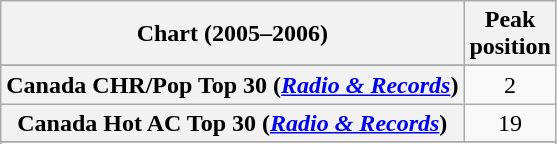<table class="wikitable plainrowheaders sortable" style="text-align:center">
<tr>
<th scope="col">Chart (2005–2006)</th>
<th scope="col">Peak<br>position</th>
</tr>
<tr>
</tr>
<tr>
</tr>
<tr>
</tr>
<tr>
</tr>
<tr>
</tr>
<tr>
<th scope="row">Canada CHR/Pop Top 30 (<em><a href='#'>Radio & Records</a></em>)</th>
<td>2</td>
</tr>
<tr>
<th scope="row">Canada Hot AC Top 30 (<em><a href='#'>Radio & Records</a></em>)</th>
<td>19</td>
</tr>
<tr>
</tr>
<tr>
</tr>
<tr>
</tr>
<tr>
</tr>
<tr>
</tr>
<tr>
</tr>
<tr>
</tr>
<tr>
</tr>
<tr>
</tr>
<tr>
</tr>
<tr>
</tr>
<tr>
</tr>
<tr>
</tr>
<tr>
</tr>
<tr>
</tr>
<tr>
</tr>
<tr>
</tr>
<tr>
</tr>
</table>
